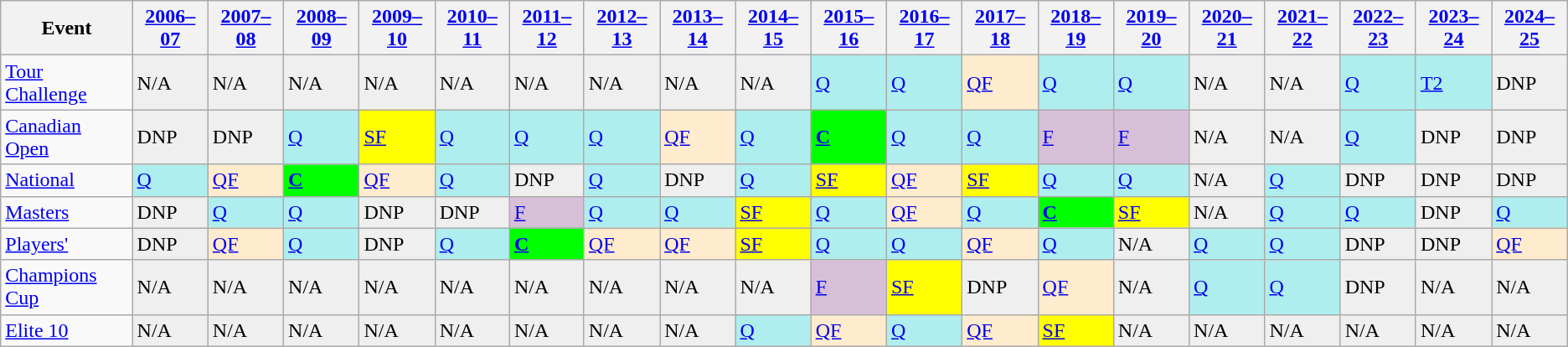<table class="wikitable" border="1">
<tr>
<th>Event</th>
<th><a href='#'>2006–07</a></th>
<th><a href='#'>2007–08</a></th>
<th><a href='#'>2008–09</a></th>
<th><a href='#'>2009–10</a></th>
<th><a href='#'>2010–11</a></th>
<th><a href='#'>2011–12</a></th>
<th><a href='#'>2012–13</a></th>
<th><a href='#'>2013–14</a></th>
<th><a href='#'>2014–15</a></th>
<th><a href='#'>2015–16</a></th>
<th><a href='#'>2016–17</a></th>
<th><a href='#'>2017–18</a></th>
<th><a href='#'>2018–19</a></th>
<th><a href='#'>2019–20</a></th>
<th><a href='#'>2020–21</a></th>
<th><a href='#'>2021–22</a></th>
<th><a href='#'>2022–23</a></th>
<th><a href='#'>2023–24</a></th>
<th><a href='#'>2024–25</a></th>
</tr>
<tr>
<td><a href='#'>Tour Challenge</a></td>
<td style="background:#EFEFEF;">N/A</td>
<td style="background:#EFEFEF;">N/A</td>
<td style="background:#EFEFEF;">N/A</td>
<td style="background:#EFEFEF;">N/A</td>
<td style="background:#EFEFEF;">N/A</td>
<td style="background:#EFEFEF;">N/A</td>
<td style="background:#EFEFEF;">N/A</td>
<td style="background:#EFEFEF;">N/A</td>
<td style="background:#EFEFEF;">N/A</td>
<td style="background:#afeeee;"><a href='#'>Q</a></td>
<td style="background:#afeeee;"><a href='#'>Q</a></td>
<td style="background:#ffebcd;"><a href='#'>QF</a></td>
<td style="background:#afeeee;"><a href='#'>Q</a></td>
<td style="background:#afeeee;"><a href='#'>Q</a></td>
<td style="background:#EFEFEF;">N/A</td>
<td style="background:#EFEFEF;">N/A</td>
<td style="background:#afeeee;"><a href='#'>Q</a></td>
<td style="background:#afeeee;"><a href='#'>T2</a></td>
<td style="background:#EFEFEF;">DNP</td>
</tr>
<tr>
<td><a href='#'>Canadian Open</a></td>
<td style="background:#EFEFEF;">DNP</td>
<td style="background:#EFEFEF;">DNP</td>
<td style="background:#afeeee;"><a href='#'>Q</a></td>
<td style="background:yellow;"><a href='#'>SF</a></td>
<td style="background:#afeeee;"><a href='#'>Q</a></td>
<td style="background:#afeeee;"><a href='#'>Q</a></td>
<td style="background:#afeeee;"><a href='#'>Q</a></td>
<td style="background:#ffebcd;"><a href='#'>QF</a></td>
<td style="background:#afeeee;"><a href='#'>Q</a></td>
<td style="background:#00ff00;"><strong><a href='#'>C</a></strong></td>
<td style="background:#afeeee;"><a href='#'>Q</a></td>
<td style="background:#afeeee;"><a href='#'>Q</a></td>
<td style="background:#D8BFD8;"><a href='#'>F</a></td>
<td style="background:#D8BFD8;"><a href='#'>F</a></td>
<td style="background:#EFEFEF;">N/A</td>
<td style="background:#EFEFEF;">N/A</td>
<td style="background:#afeeee;"><a href='#'>Q</a></td>
<td style="background:#EFEFEF;">DNP</td>
<td style="background:#EFEFEF;">DNP</td>
</tr>
<tr>
<td><a href='#'>National</a></td>
<td style="background:#afeeee;"><a href='#'>Q</a></td>
<td style="background:#ffebcd;"><a href='#'>QF</a></td>
<td style="background:#00ff00;"><strong><a href='#'>C</a></strong></td>
<td style="background:#ffebcd;"><a href='#'>QF</a></td>
<td style="background:#afeeee;"><a href='#'>Q</a></td>
<td style="background:#EFEFEF;">DNP</td>
<td style="background:#afeeee;"><a href='#'>Q</a></td>
<td style="background:#EFEFEF;">DNP</td>
<td style="background:#afeeee;"><a href='#'>Q</a></td>
<td style="background:yellow;"><a href='#'>SF</a></td>
<td style="background:#ffebcd;"><a href='#'>QF</a></td>
<td style="background:yellow;"><a href='#'>SF</a></td>
<td style="background:#afeeee;"><a href='#'>Q</a></td>
<td style="background:#afeeee;"><a href='#'>Q</a></td>
<td style="background:#EFEFEF;">N/A</td>
<td style="background:#afeeee;"><a href='#'>Q</a></td>
<td style="background:#EFEFEF;">DNP</td>
<td style="background:#EFEFEF;">DNP</td>
<td style="background:#EFEFEF;">DNP</td>
</tr>
<tr>
<td><a href='#'>Masters</a></td>
<td style="background:#EFEFEF;">DNP</td>
<td style="background:#afeeee;"><a href='#'>Q</a></td>
<td style="background:#afeeee;"><a href='#'>Q</a></td>
<td style="background:#EFEFEF;">DNP</td>
<td style="background:#EFEFEF;">DNP</td>
<td style="background:#D8BFD8;"><a href='#'>F</a></td>
<td style="background:#afeeee;"><a href='#'>Q</a></td>
<td style="background:#afeeee;"><a href='#'>Q</a></td>
<td style="background:yellow;"><a href='#'>SF</a></td>
<td style="background:#afeeee;"><a href='#'>Q</a></td>
<td style="background:#ffebcd;"><a href='#'>QF</a></td>
<td style="background:#afeeee;"><a href='#'>Q</a></td>
<td style="background:#00ff00;"><strong><a href='#'>C</a></strong></td>
<td style="background:yellow;"><a href='#'>SF</a></td>
<td style="background:#EFEFEF;">N/A</td>
<td style="background:#afeeee;"><a href='#'>Q</a></td>
<td style="background:#afeeee;"><a href='#'>Q</a></td>
<td style="background:#EFEFEF;">DNP</td>
<td style="background:#afeeee;"><a href='#'>Q</a></td>
</tr>
<tr>
<td><a href='#'>Players'</a></td>
<td style="background:#EFEFEF;">DNP</td>
<td style="background:#ffebcd;"><a href='#'>QF</a></td>
<td style="background:#afeeee;"><a href='#'>Q</a></td>
<td style="background:#EFEFEF;">DNP</td>
<td style="background:#afeeee;"><a href='#'>Q</a></td>
<td style="background:#00ff00;"><strong><a href='#'>C</a></strong></td>
<td style="background:#ffebcd;"><a href='#'>QF</a></td>
<td style="background:#ffebcd;"><a href='#'>QF</a></td>
<td style="background:yellow;"><a href='#'>SF</a></td>
<td style="background:#afeeee;"><a href='#'>Q</a></td>
<td style="background:#afeeee;"><a href='#'>Q</a></td>
<td style="background:#ffebcd;"><a href='#'>QF</a></td>
<td style="background:#afeeee;"><a href='#'>Q</a></td>
<td style="background:#EFEFEF;">N/A</td>
<td style="background:#afeeee;"><a href='#'>Q</a></td>
<td style="background:#afeeee;"><a href='#'>Q</a></td>
<td style="background:#EFEFEF;">DNP</td>
<td style="background:#EFEFEF;">DNP</td>
<td style="background:#ffebcd;"><a href='#'>QF</a></td>
</tr>
<tr>
<td><a href='#'>Champions Cup</a></td>
<td style="background:#EFEFEF;">N/A</td>
<td style="background:#EFEFEF;">N/A</td>
<td style="background:#EFEFEF;">N/A</td>
<td style="background:#EFEFEF;">N/A</td>
<td style="background:#EFEFEF;">N/A</td>
<td style="background:#EFEFEF;">N/A</td>
<td style="background:#EFEFEF;">N/A</td>
<td style="background:#EFEFEF;">N/A</td>
<td style="background:#EFEFEF;">N/A</td>
<td style="background:#D8BFD8;"><a href='#'>F</a></td>
<td style="background:yellow;"><a href='#'>SF</a></td>
<td style="background:#EFEFEF;">DNP</td>
<td style="background:#ffebcd;"><a href='#'>QF</a></td>
<td style="background:#EFEFEF;">N/A</td>
<td style="background:#afeeee;"><a href='#'>Q</a></td>
<td style="background:#afeeee;"><a href='#'>Q</a></td>
<td style="background:#EFEFEF;">DNP</td>
<td style="background:#EFEFEF;">N/A</td>
<td style="background:#EFEFEF;">N/A</td>
</tr>
<tr>
<td><a href='#'>Elite 10</a></td>
<td style="background:#EFEFEF;">N/A</td>
<td style="background:#EFEFEF;">N/A</td>
<td style="background:#EFEFEF;">N/A</td>
<td style="background:#EFEFEF;">N/A</td>
<td style="background:#EFEFEF;">N/A</td>
<td style="background:#EFEFEF;">N/A</td>
<td style="background:#EFEFEF;">N/A</td>
<td style="background:#EFEFEF;">N/A</td>
<td style="background:#afeeee;"><a href='#'>Q</a></td>
<td style="background:#ffebcd;"><a href='#'>QF</a></td>
<td style="background:#afeeee;"><a href='#'>Q</a></td>
<td style="background:#ffebcd;"><a href='#'>QF</a></td>
<td style="background:yellow;"><a href='#'>SF</a></td>
<td style="background:#EFEFEF;">N/A</td>
<td style="background:#EFEFEF;">N/A</td>
<td style="background:#EFEFEF;">N/A</td>
<td style="background:#EFEFEF;">N/A</td>
<td style="background:#EFEFEF;">N/A</td>
<td style="background:#EFEFEF;">N/A</td>
</tr>
</table>
